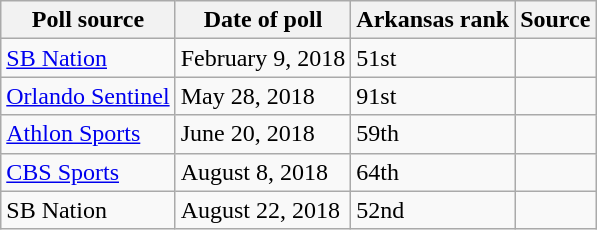<table class="wikitable">
<tr>
<th>Poll source</th>
<th>Date of poll</th>
<th>Arkansas rank</th>
<th>Source</th>
</tr>
<tr>
<td><a href='#'>SB Nation</a></td>
<td>February 9, 2018</td>
<td>51st</td>
<td></td>
</tr>
<tr>
<td><a href='#'>Orlando Sentinel</a></td>
<td>May 28, 2018</td>
<td>91st</td>
<td></td>
</tr>
<tr>
<td><a href='#'>Athlon Sports</a></td>
<td>June 20, 2018</td>
<td>59th</td>
<td></td>
</tr>
<tr>
<td><a href='#'>CBS Sports</a></td>
<td>August 8, 2018</td>
<td>64th</td>
<td></td>
</tr>
<tr>
<td>SB Nation</td>
<td>August 22, 2018</td>
<td>52nd</td>
<td></td>
</tr>
</table>
